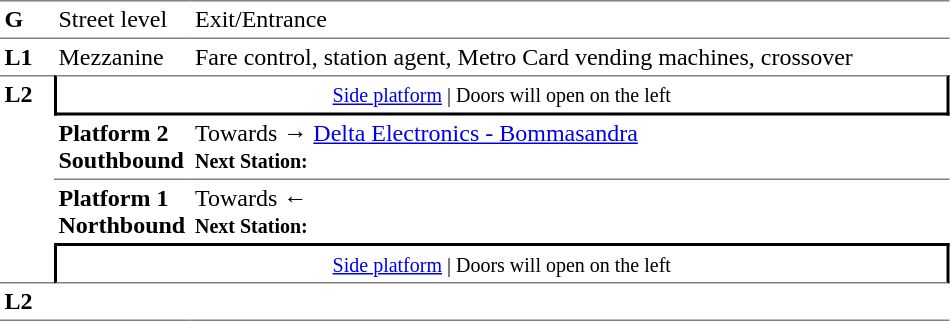<table table border=0 cellspacing=0 cellpadding=3>
<tr>
<td style="border-bottom:solid 1px gray;border-top:solid 1px gray;" width=30 valign=top><strong>G</strong></td>
<td style="border-top:solid 1px gray;border-bottom:solid 1px gray;" width=85 valign=top>Street level</td>
<td style="border-top:solid 1px gray;border-bottom:solid 1px gray;" width=500 valign=top>Exit/Entrance</td>
</tr>
<tr>
<td valign=top><strong>L1</strong></td>
<td valign=top>Mezzanine</td>
<td valign=top>Fare control, station agent, Metro Card vending machines, crossover<br></td>
</tr>
<tr>
<td style="border-top:solid 1px gray;border-bottom:solid 1px gray;" width=30 rowspan=4 valign=top><strong>L2</strong></td>
<td style="border-top:solid 1px gray;border-right:solid 2px black;border-left:solid 2px black;border-bottom:solid 2px black;text-align:center;" colspan=2><small><a href='#'>Side platform</a> | Doors will open on the left </small></td>
</tr>
<tr>
<td style="border-bottom:solid 1px gray;" width=85><span><strong>Platform 2</strong><br><strong>Southbound</strong></span></td>
<td style="border-bottom:solid 1px gray;" width=500>Towards → <a href='#'>Delta Electronics - Bommasandra</a><br><small><strong>Next Station:</strong> </small></td>
</tr>
<tr>
<td><span><strong>Platform 1</strong><br><strong>Northbound</strong></span></td>
<td>Towards ← <br><small><strong>Next Station:</strong> </small></td>
</tr>
<tr>
<td style="border-top:solid 2px black;border-right:solid 2px black;border-left:solid 2px black;border-bottom:solid 1px gray;" colspan=2  align=center><small><a href='#'>Side platform</a> | Doors will open on the left </small></td>
</tr>
<tr>
<td style="border-bottom:solid 1px gray;" width=30 rowspan=2 valign=top><strong>L2</strong></td>
<td style="border-bottom:solid 1px gray;" width=85></td>
<td style="border-bottom:solid 1px gray;" width=500></td>
</tr>
<tr>
</tr>
</table>
